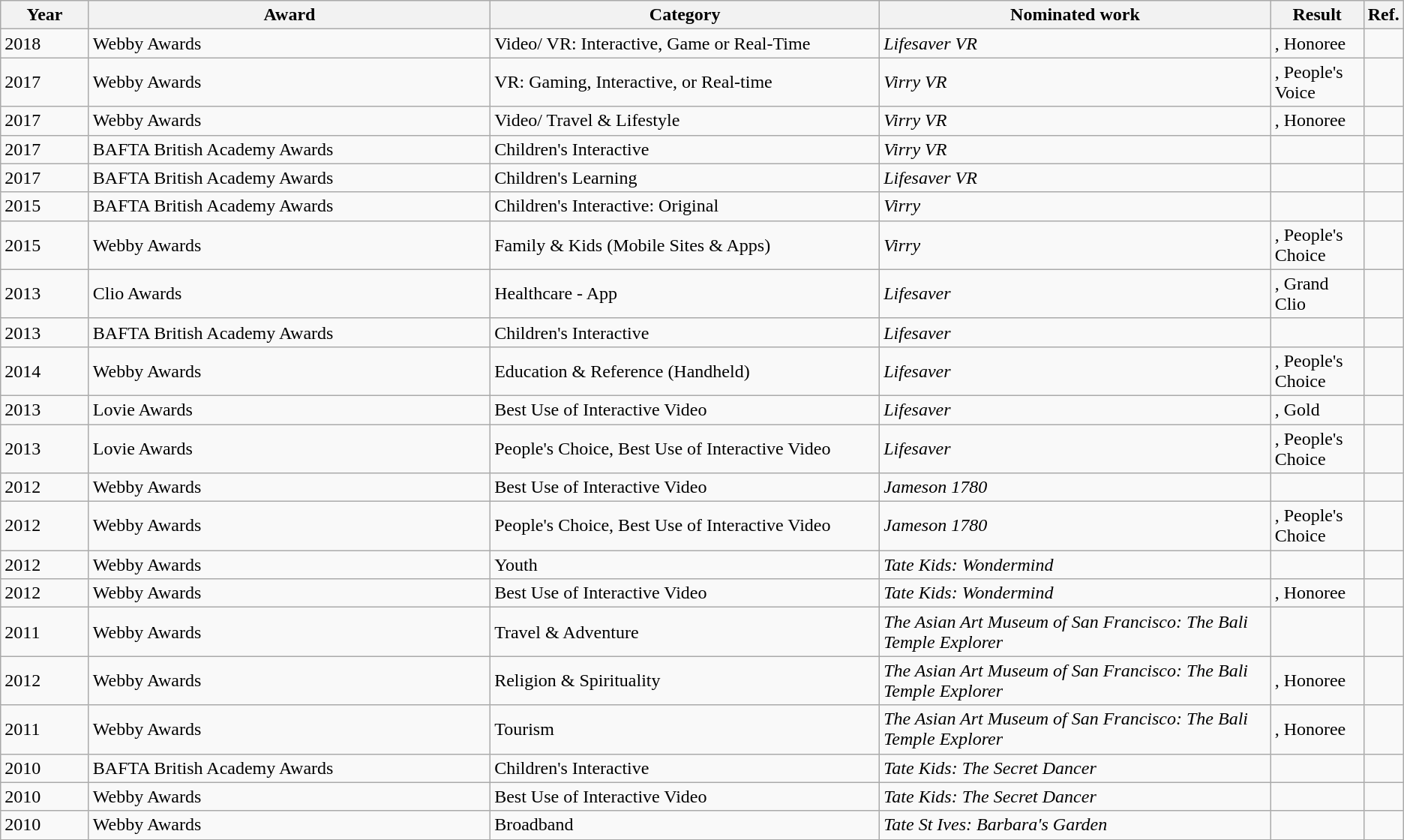<table class=wikitable sortable>
<tr>
<th scope="col" style="width:5em;">Year</th>
<th scope="col" style="width:26em;">Award</th>
<th scope="col" style="width:25em;">Category</th>
<th scope="col" style="width:25em;">Nominated work</th>
<th scope="col" style="width:5em;">Result</th>
<th>Ref.</th>
</tr>
<tr>
<td>2018</td>
<td>Webby Awards</td>
<td>Video/ VR: Interactive, Game or Real-Time</td>
<td><em>Lifesaver VR</em></td>
<td>, Honoree</td>
<td></td>
</tr>
<tr>
<td>2017</td>
<td>Webby Awards</td>
<td>VR: Gaming, Interactive, or Real-time</td>
<td><em>Virry VR</em></td>
<td>, People's Voice</td>
<td></td>
</tr>
<tr>
<td>2017</td>
<td>Webby Awards</td>
<td>Video/ Travel & Lifestyle</td>
<td><em>Virry VR</em></td>
<td>, Honoree</td>
<td></td>
</tr>
<tr>
<td>2017</td>
<td>BAFTA British Academy Awards</td>
<td>Children's Interactive</td>
<td><em>Virry VR</em></td>
<td></td>
<td></td>
</tr>
<tr>
<td>2017</td>
<td>BAFTA British Academy Awards</td>
<td>Children's Learning</td>
<td><em>Lifesaver VR</em></td>
<td></td>
<td></td>
</tr>
<tr>
<td>2015</td>
<td>BAFTA British Academy Awards</td>
<td>Children's Interactive: Original</td>
<td><em>Virry</em></td>
<td></td>
<td></td>
</tr>
<tr>
<td>2015</td>
<td>Webby Awards</td>
<td>Family & Kids (Mobile Sites & Apps)</td>
<td><em>Virry</em></td>
<td>, People's Choice</td>
<td></td>
</tr>
<tr>
<td>2013</td>
<td>Clio Awards</td>
<td>Healthcare - App</td>
<td><em>Lifesaver</em></td>
<td>, Grand Clio</td>
<td></td>
</tr>
<tr>
<td>2013</td>
<td>BAFTA British Academy Awards</td>
<td>Children's Interactive</td>
<td><em>Lifesaver</em></td>
<td></td>
<td></td>
</tr>
<tr>
<td>2014</td>
<td>Webby Awards</td>
<td>Education & Reference (Handheld)</td>
<td><em>Lifesaver</em></td>
<td>, People's Choice</td>
<td></td>
</tr>
<tr>
<td>2013</td>
<td>Lovie Awards</td>
<td>Best Use of Interactive Video</td>
<td><em>Lifesaver</em></td>
<td>, Gold</td>
<td></td>
</tr>
<tr>
<td>2013</td>
<td>Lovie Awards</td>
<td>People's Choice, Best Use of Interactive Video</td>
<td><em>Lifesaver</em></td>
<td>, People's Choice</td>
<td></td>
</tr>
<tr>
<td>2012</td>
<td>Webby Awards</td>
<td>Best Use of Interactive Video</td>
<td><em>Jameson 1780</em></td>
<td></td>
<td></td>
</tr>
<tr>
<td>2012</td>
<td>Webby Awards</td>
<td>People's Choice, Best Use of Interactive Video</td>
<td><em>Jameson 1780</em></td>
<td>, People's Choice</td>
<td></td>
</tr>
<tr>
<td>2012</td>
<td>Webby Awards</td>
<td>Youth</td>
<td><em>Tate Kids: Wondermind</em></td>
<td></td>
<td></td>
</tr>
<tr>
<td>2012</td>
<td>Webby Awards</td>
<td>Best Use of Interactive Video</td>
<td><em>Tate Kids: Wondermind</em></td>
<td>, Honoree</td>
<td></td>
</tr>
<tr>
<td>2011</td>
<td>Webby Awards</td>
<td>Travel & Adventure</td>
<td><em>The Asian Art Museum of San Francisco: The Bali Temple Explorer</em></td>
<td></td>
<td></td>
</tr>
<tr>
<td>2012</td>
<td>Webby Awards</td>
<td>Religion & Spirituality</td>
<td><em>The Asian Art Museum of San Francisco: The Bali Temple Explorer</em></td>
<td>, Honoree</td>
<td></td>
</tr>
<tr>
<td>2011</td>
<td>Webby Awards</td>
<td>Tourism</td>
<td><em>The Asian Art Museum of San Francisco: The Bali Temple Explorer</em></td>
<td>, Honoree</td>
<td></td>
</tr>
<tr>
<td>2010</td>
<td>BAFTA British Academy Awards</td>
<td>Children's Interactive</td>
<td><em>Tate Kids: The Secret Dancer</em></td>
<td></td>
<td></td>
</tr>
<tr>
<td>2010</td>
<td>Webby Awards</td>
<td>Best Use of Interactive Video</td>
<td><em>Tate Kids: The Secret Dancer</em></td>
<td></td>
<td></td>
</tr>
<tr>
<td>2010</td>
<td>Webby Awards</td>
<td>Broadband</td>
<td><em>Tate St Ives: Barbara's Garden</em></td>
<td></td>
<td></td>
</tr>
</table>
